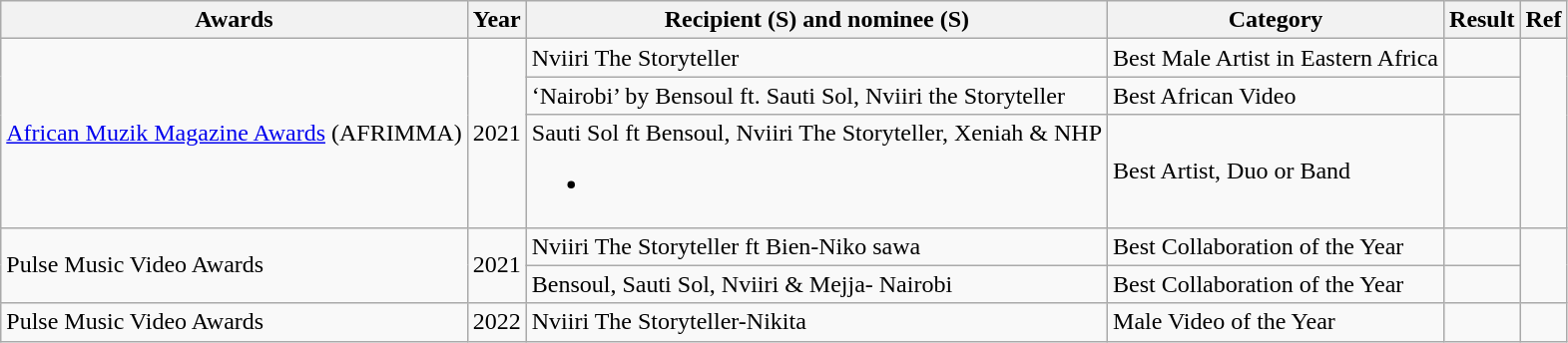<table class="wikitable">
<tr>
<th>Awards</th>
<th>Year</th>
<th>Recipient (S) and nominee (S)</th>
<th>Category</th>
<th>Result</th>
<th>Ref</th>
</tr>
<tr>
<td rowspan="3"><a href='#'>African Muzik Magazine Awards</a> (AFRIMMA)</td>
<td rowspan="3">2021</td>
<td>Nviiri The Storyteller</td>
<td>Best Male Artist in Eastern Africa</td>
<td></td>
<td rowspan="3"></td>
</tr>
<tr>
<td>‘Nairobi’ by Bensoul ft. Sauti Sol, Nviiri the Storyteller</td>
<td>Best African Video</td>
<td></td>
</tr>
<tr>
<td>Sauti Sol ft Bensoul, Nviiri The Storyteller, Xeniah & NHP<br><ul><li></li></ul></td>
<td>Best Artist, Duo or Band</td>
<td></td>
</tr>
<tr>
<td rowspan="2">Pulse Music Video Awards</td>
<td rowspan="2">2021</td>
<td>Nviiri The Storyteller ft Bien-Niko sawa</td>
<td>Best Collaboration of the Year</td>
<td></td>
<td rowspan="2"></td>
</tr>
<tr>
<td>Bensoul, Sauti Sol, Nviiri & Mejja- Nairobi</td>
<td>Best Collaboration of the Year</td>
<td></td>
</tr>
<tr>
<td>Pulse Music Video Awards</td>
<td>2022</td>
<td>Nviiri The Storyteller-Nikita</td>
<td>Male Video of the Year</td>
<td></td>
<td></td>
</tr>
</table>
